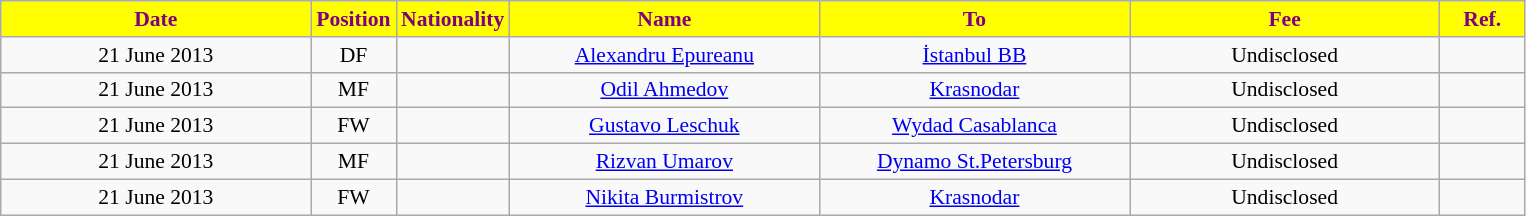<table class="wikitable"  style="text-align:center; font-size:90%; ">
<tr>
<th style="background:#ffff00; color:purple; width:200px;">Date</th>
<th style="background:#ffff00; color:purple; width:50px;">Position</th>
<th style="background:#ffff00; color:purple; width:50px;">Nationality</th>
<th style="background:#ffff00; color:purple; width:200px;">Name</th>
<th style="background:#ffff00; color:purple; width:200px;">To</th>
<th style="background:#ffff00; color:purple; width:200px;">Fee</th>
<th style="background:#ffff00; color:purple; width:50px;">Ref.</th>
</tr>
<tr>
<td>21 June 2013</td>
<td>DF</td>
<td></td>
<td><a href='#'>Alexandru Epureanu</a></td>
<td><a href='#'>İstanbul BB</a></td>
<td>Undisclosed</td>
<td></td>
</tr>
<tr>
<td>21 June 2013</td>
<td>MF</td>
<td></td>
<td><a href='#'>Odil Ahmedov</a></td>
<td><a href='#'>Krasnodar</a></td>
<td>Undisclosed</td>
<td></td>
</tr>
<tr>
<td>21 June 2013</td>
<td>FW</td>
<td></td>
<td><a href='#'>Gustavo Leschuk</a></td>
<td><a href='#'>Wydad Casablanca</a></td>
<td>Undisclosed</td>
<td></td>
</tr>
<tr>
<td>21 June 2013</td>
<td>MF</td>
<td></td>
<td><a href='#'>Rizvan Umarov</a></td>
<td><a href='#'>Dynamo St.Petersburg</a></td>
<td>Undisclosed</td>
<td></td>
</tr>
<tr>
<td>21 June 2013</td>
<td>FW</td>
<td></td>
<td><a href='#'>Nikita Burmistrov</a></td>
<td><a href='#'>Krasnodar</a></td>
<td>Undisclosed</td>
<td></td>
</tr>
</table>
